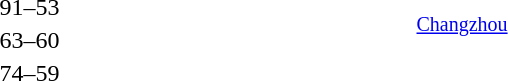<table style="text-align:center">
<tr>
<th width=200></th>
<th width=100></th>
<th width=200></th>
<th></th>
</tr>
<tr>
<td align=right><strong></strong></td>
<td>91–53</td>
<td align=left></td>
<td align=left rowspan=2><small><a href='#'>Changzhou</a></small></td>
</tr>
<tr>
<td align=right><strong></strong></td>
<td>63–60</td>
<td align=left></td>
</tr>
<tr>
<td align=right><strong></strong></td>
<td>74–59</td>
<td align=left></td>
</tr>
</table>
